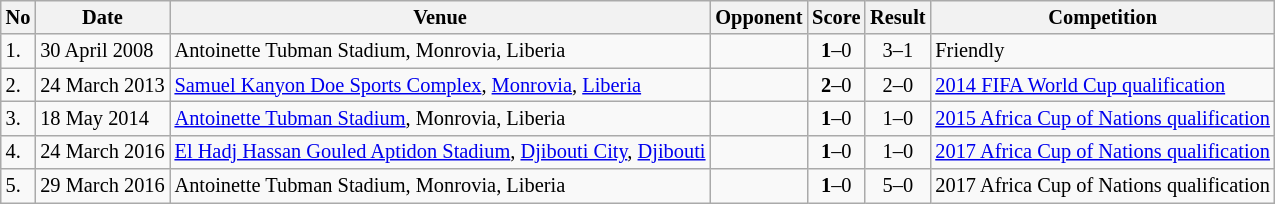<table class="wikitable" style="font-size:85%;">
<tr>
<th>No</th>
<th>Date</th>
<th>Venue</th>
<th>Opponent</th>
<th>Score</th>
<th>Result</th>
<th>Competition</th>
</tr>
<tr>
<td>1.</td>
<td>30 April 2008</td>
<td>Antoinette Tubman Stadium, Monrovia, Liberia</td>
<td></td>
<td align=center><strong>1</strong>–0</td>
<td align=center>3–1</td>
<td>Friendly</td>
</tr>
<tr>
<td>2.</td>
<td>24 March 2013</td>
<td><a href='#'>Samuel Kanyon Doe Sports Complex</a>, <a href='#'>Monrovia</a>, <a href='#'>Liberia</a></td>
<td></td>
<td align=center><strong>2</strong>–0</td>
<td align=center>2–0</td>
<td><a href='#'>2014 FIFA World Cup qualification</a></td>
</tr>
<tr>
<td>3.</td>
<td>18 May 2014</td>
<td><a href='#'>Antoinette Tubman Stadium</a>, Monrovia, Liberia</td>
<td></td>
<td align=center><strong>1</strong>–0</td>
<td align=center>1–0</td>
<td><a href='#'>2015 Africa Cup of Nations qualification</a></td>
</tr>
<tr>
<td>4.</td>
<td>24 March 2016</td>
<td><a href='#'>El Hadj Hassan Gouled Aptidon Stadium</a>, <a href='#'>Djibouti City</a>, <a href='#'>Djibouti</a></td>
<td></td>
<td align=center><strong>1</strong>–0</td>
<td align=center>1–0</td>
<td><a href='#'>2017 Africa Cup of Nations qualification</a></td>
</tr>
<tr>
<td>5.</td>
<td>29 March 2016</td>
<td>Antoinette Tubman Stadium, Monrovia, Liberia</td>
<td></td>
<td align=center><strong>1</strong>–0</td>
<td align=center>5–0</td>
<td>2017 Africa Cup of Nations qualification</td>
</tr>
</table>
